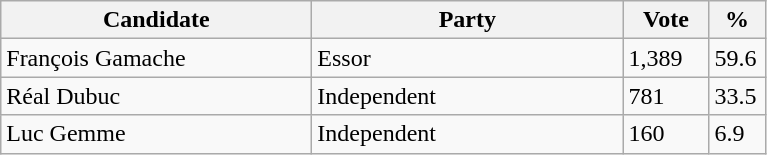<table class="wikitable">
<tr>
<th bgcolor="#DDDDFF" width="200px">Candidate</th>
<th bgcolor="#DDDDFF" width="200px">Party</th>
<th bgcolor="#DDDDFF" width="50px">Vote</th>
<th bgcolor="#DDDDFF" width="30px">%</th>
</tr>
<tr>
<td>François Gamache</td>
<td>Essor</td>
<td>1,389</td>
<td>59.6</td>
</tr>
<tr>
<td>Réal Dubuc</td>
<td>Independent</td>
<td>781</td>
<td>33.5</td>
</tr>
<tr>
<td>Luc Gemme</td>
<td>Independent</td>
<td>160</td>
<td>6.9</td>
</tr>
</table>
